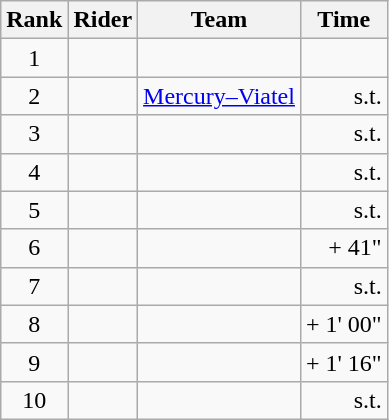<table class="wikitable">
<tr>
<th scope="col">Rank</th>
<th scope="col">Rider</th>
<th scope="col">Team</th>
<th scope="col">Time</th>
</tr>
<tr>
<td style="text-align:center;">1</td>
<td></td>
<td></td>
<td style="text-align:right;"></td>
</tr>
<tr>
<td style="text-align:center;">2</td>
<td></td>
<td><a href='#'>Mercury–Viatel</a></td>
<td style="text-align:right;">s.t.</td>
</tr>
<tr>
<td style="text-align:center;">3</td>
<td></td>
<td></td>
<td style="text-align:right;">s.t.</td>
</tr>
<tr>
<td style="text-align:center;">4</td>
<td></td>
<td></td>
<td style="text-align:right;">s.t.</td>
</tr>
<tr>
<td style="text-align:center;">5</td>
<td></td>
<td></td>
<td style="text-align:right;">s.t.</td>
</tr>
<tr>
<td style="text-align:center;">6</td>
<td></td>
<td></td>
<td style="text-align:right;">+ 41"</td>
</tr>
<tr>
<td style="text-align:center;">7</td>
<td></td>
<td></td>
<td style="text-align:right;">s.t.</td>
</tr>
<tr>
<td style="text-align:center;">8</td>
<td></td>
<td></td>
<td style="text-align:right;">+ 1' 00"</td>
</tr>
<tr>
<td style="text-align:center;">9</td>
<td></td>
<td></td>
<td style="text-align:right;">+ 1' 16"</td>
</tr>
<tr>
<td style="text-align:center;">10</td>
<td></td>
<td></td>
<td style="text-align:right;">s.t.</td>
</tr>
</table>
